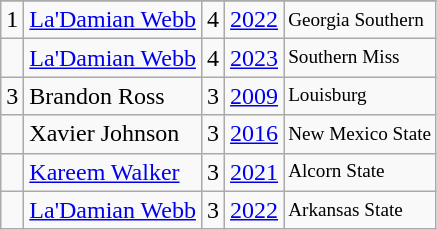<table class="wikitable">
<tr>
</tr>
<tr>
<td>1</td>
<td><a href='#'>La'Damian Webb</a></td>
<td>4</td>
<td><a href='#'>2022</a></td>
<td style="font-size:80%;">Georgia Southern</td>
</tr>
<tr>
<td></td>
<td><a href='#'>La'Damian Webb</a></td>
<td>4</td>
<td><a href='#'>2023</a></td>
<td style="font-size:80%;">Southern Miss</td>
</tr>
<tr>
<td>3</td>
<td>Brandon Ross</td>
<td>3</td>
<td><a href='#'>2009</a></td>
<td style="font-size:80%;">Louisburg</td>
</tr>
<tr>
<td></td>
<td>Xavier Johnson</td>
<td>3</td>
<td><a href='#'>2016</a></td>
<td style="font-size:80%;">New Mexico State</td>
</tr>
<tr>
<td></td>
<td><a href='#'>Kareem Walker</a></td>
<td>3</td>
<td><a href='#'>2021</a></td>
<td style="font-size:80%;">Alcorn State</td>
</tr>
<tr>
<td></td>
<td><a href='#'>La'Damian Webb</a></td>
<td>3</td>
<td><a href='#'>2022</a></td>
<td style="font-size:80%;">Arkansas State</td>
</tr>
</table>
